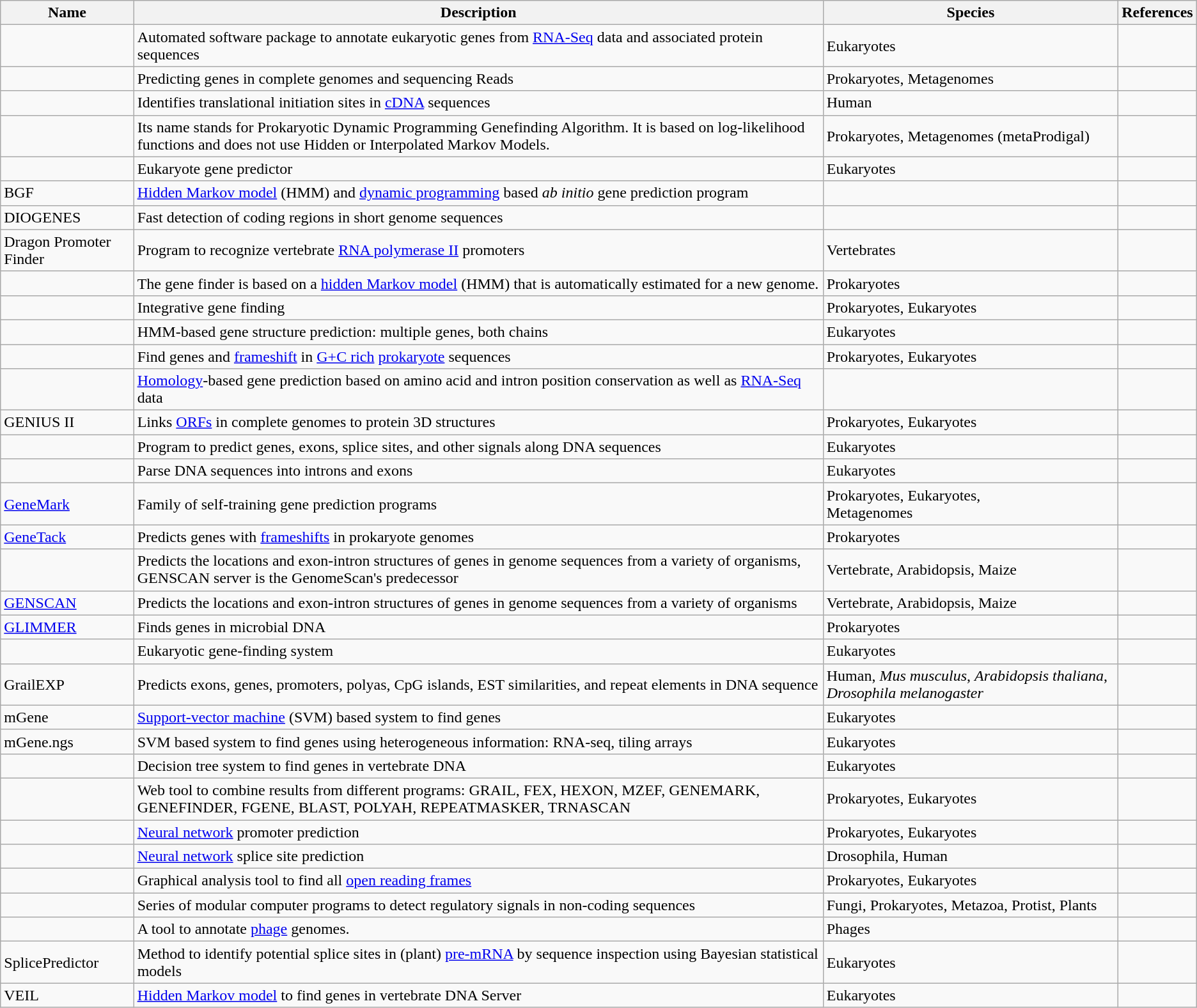<table class="wikitable sortable">
<tr>
<th>Name</th>
<th>Description</th>
<th>Species</th>
<th>References</th>
</tr>
<tr>
<td></td>
<td>Automated software package to annotate eukaryotic genes from <a href='#'>RNA-Seq</a> data and associated protein sequences</td>
<td>Eukaryotes</td>
<td></td>
</tr>
<tr>
<td></td>
<td>Predicting genes in complete genomes and sequencing Reads</td>
<td>Prokaryotes, Metagenomes</td>
<td></td>
</tr>
<tr>
<td></td>
<td>Identifies translational initiation sites in <a href='#'>cDNA</a> sequences</td>
<td>Human</td>
<td></td>
</tr>
<tr>
<td></td>
<td>Its name stands for Prokaryotic Dynamic Programming Genefinding Algorithm. It is based on log-likelihood functions and does not use Hidden or Interpolated Markov Models.</td>
<td>Prokaryotes, Metagenomes (metaProdigal)</td>
<td></td>
</tr>
<tr>
<td></td>
<td>Eukaryote gene predictor</td>
<td>Eukaryotes</td>
<td></td>
</tr>
<tr>
<td>BGF</td>
<td><a href='#'>Hidden Markov model</a> (HMM) and <a href='#'>dynamic programming</a> based <em>ab initio</em> gene prediction program</td>
<td></td>
<td></td>
</tr>
<tr>
<td>DIOGENES</td>
<td>Fast detection of coding regions in short genome sequences</td>
<td></td>
<td></td>
</tr>
<tr>
<td>Dragon Promoter Finder</td>
<td>Program to recognize vertebrate <a href='#'>RNA polymerase II</a> promoters</td>
<td>Vertebrates</td>
<td></td>
</tr>
<tr>
<td></td>
<td>The gene finder is based on a <a href='#'>hidden Markov model</a> (HMM) that is automatically estimated for a new genome.</td>
<td>Prokaryotes</td>
<td></td>
</tr>
<tr>
<td></td>
<td>Integrative gene finding</td>
<td>Prokaryotes, Eukaryotes</td>
<td></td>
</tr>
<tr>
<td></td>
<td>HMM-based gene structure prediction: multiple genes, both chains</td>
<td>Eukaryotes</td>
<td></td>
</tr>
<tr>
<td></td>
<td>Find genes and <a href='#'>frameshift</a> in <a href='#'>G+C rich</a> <a href='#'>prokaryote</a> sequences</td>
<td>Prokaryotes, Eukaryotes</td>
<td></td>
</tr>
<tr>
<td></td>
<td><a href='#'>Homology</a>-based gene prediction based on amino acid and intron position conservation as well as <a href='#'>RNA-Seq</a> data</td>
<td></td>
<td></td>
</tr>
<tr>
<td>GENIUS II</td>
<td>Links <a href='#'>ORFs</a> in complete genomes to protein 3D structures</td>
<td>Prokaryotes, Eukaryotes</td>
<td></td>
</tr>
<tr>
<td></td>
<td>Program to predict genes, exons, splice sites, and other signals along DNA sequences</td>
<td>Eukaryotes</td>
<td></td>
</tr>
<tr>
<td></td>
<td>Parse DNA sequences into introns and exons</td>
<td>Eukaryotes</td>
<td></td>
</tr>
<tr>
<td><a href='#'>GeneMark</a></td>
<td>Family of self-training gene prediction programs</td>
<td>Prokaryotes, Eukaryotes,<br>Metagenomes</td>
<td></td>
</tr>
<tr>
<td><a href='#'>GeneTack</a></td>
<td>Predicts genes with <a href='#'>frameshifts</a> in prokaryote genomes</td>
<td>Prokaryotes</td>
<td></td>
</tr>
<tr>
<td></td>
<td>Predicts the locations and exon-intron structures of genes in genome sequences from a variety of organisms, GENSCAN server is the GenomeScan's predecessor</td>
<td>Vertebrate, Arabidopsis, Maize</td>
<td></td>
</tr>
<tr>
<td><a href='#'>GENSCAN</a></td>
<td>Predicts the locations and exon-intron structures of genes in genome sequences from a variety of organisms</td>
<td>Vertebrate, Arabidopsis, Maize</td>
<td></td>
</tr>
<tr>
<td><a href='#'>GLIMMER</a></td>
<td>Finds genes in microbial DNA</td>
<td>Prokaryotes</td>
<td></td>
</tr>
<tr>
<td></td>
<td>Eukaryotic gene-finding system</td>
<td>Eukaryotes</td>
<td></td>
</tr>
<tr>
<td>GrailEXP</td>
<td>Predicts exons, genes, promoters, polyas, CpG islands, EST similarities, and repeat elements in DNA sequence</td>
<td>Human, <em>Mus musculus</em>, <em>Arabidopsis thaliana</em>, <em>Drosophila melanogaster</em></td>
<td></td>
</tr>
<tr>
<td>mGene</td>
<td><a href='#'>Support-vector machine</a> (SVM) based system to find genes</td>
<td>Eukaryotes</td>
<td></td>
</tr>
<tr>
<td>mGene.ngs</td>
<td>SVM based system to find genes using heterogeneous information: RNA-seq, tiling arrays</td>
<td>Eukaryotes</td>
<td></td>
</tr>
<tr>
<td></td>
<td>Decision tree system to find genes in vertebrate DNA</td>
<td>Eukaryotes</td>
<td></td>
</tr>
<tr>
<td></td>
<td>Web tool to combine results from different programs: GRAIL, FEX, HEXON, MZEF, GENEMARK, GENEFINDER, FGENE, BLAST, POLYAH, REPEATMASKER, TRNASCAN</td>
<td>Prokaryotes, Eukaryotes</td>
<td></td>
</tr>
<tr>
<td></td>
<td><a href='#'>Neural network</a> promoter prediction</td>
<td>Prokaryotes, Eukaryotes</td>
<td></td>
</tr>
<tr>
<td></td>
<td><a href='#'>Neural network</a> splice site prediction</td>
<td>Drosophila, Human</td>
<td></td>
</tr>
<tr>
<td></td>
<td>Graphical analysis tool to find all <a href='#'>open reading frames</a></td>
<td>Prokaryotes, Eukaryotes</td>
<td></td>
</tr>
<tr>
<td></td>
<td>Series of modular computer programs to detect regulatory signals in non-coding sequences</td>
<td>Fungi, Prokaryotes, Metazoa, Protist, Plants</td>
<td></td>
</tr>
<tr>
<td></td>
<td>A tool to annotate <a href='#'>phage</a> genomes.</td>
<td>Phages</td>
<td></td>
</tr>
<tr>
<td>SplicePredictor</td>
<td>Method to identify potential splice sites in (plant) <a href='#'>pre-mRNA</a> by sequence inspection using Bayesian statistical models</td>
<td>Eukaryotes</td>
<td></td>
</tr>
<tr>
<td>VEIL</td>
<td><a href='#'>Hidden Markov model</a> to find genes in vertebrate DNA Server</td>
<td>Eukaryotes</td>
<td></td>
</tr>
</table>
